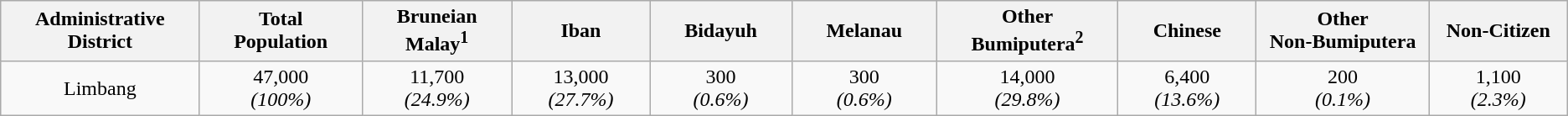<table class="wikitable" style="text-align:center">
<tr>
<th style="width:5%">Administrative District</th>
<th style="width:5%">Total <br>Population</th>
<th style="width:5%">Bruneian Malay<sup>1</sup></th>
<th style="width:5%">Iban</th>
<th style="width:5%">Bidayuh</th>
<th style="width:5%">Melanau</th>
<th style="width:5%">Other <br>Bumiputera<sup>2</sup></th>
<th style="width:5%">Chinese</th>
<th style="width:5%">Other <br>Non-Bumiputera</th>
<th style="width:5%">Non-Citizen</th>
</tr>
<tr>
<td>Limbang</td>
<td>47,000<br><em>(100%)</em></td>
<td>11,700<br><em>(24.9%)</em></td>
<td>13,000<br><em>(27.7%)</em></td>
<td>300<br><em>(0.6%)</em></td>
<td>300<br><em>(0.6%)</em></td>
<td>14,000<br><em>(29.8%)</em></td>
<td>6,400<br><em>(13.6%)</em></td>
<td>200<br><em>(0.1%)</em></td>
<td>1,100<br><em>(2.3%)</em></td>
</tr>
</table>
